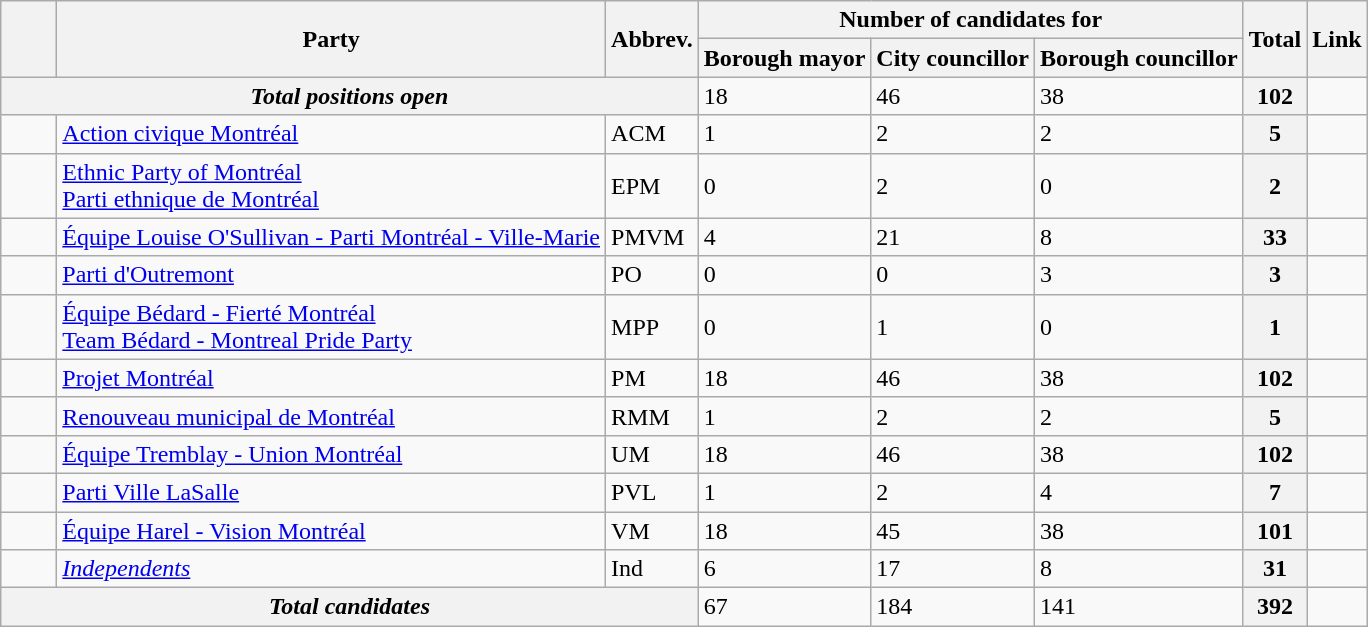<table class="wikitable" border="1">
<tr>
<th rowspan=2 width=30px> </th>
<th rowspan=2>Party</th>
<th rowspan=2>Abbrev.</th>
<th colspan=3>Number of candidates for</th>
<th rowspan=2>Total</th>
<th rowspan=2>Link</th>
</tr>
<tr>
<th>Borough mayor</th>
<th>City councillor</th>
<th>Borough councillor</th>
</tr>
<tr>
<th colspan = 3><em>Total positions open</em></th>
<td>18</td>
<td>46</td>
<td>38</td>
<th>102</th>
<td></td>
</tr>
<tr>
<td> </td>
<td><a href='#'>Action civique Montréal</a></td>
<td>ACM</td>
<td>1</td>
<td>2</td>
<td>2</td>
<th>5</th>
<td></td>
</tr>
<tr>
<td> </td>
<td><a href='#'>Ethnic Party of Montréal<br>Parti ethnique de Montréal</a></td>
<td>EPM</td>
<td>0</td>
<td>2</td>
<td>0</td>
<th>2</th>
<td></td>
</tr>
<tr>
<td> </td>
<td><a href='#'>Équipe Louise O'Sullivan - Parti Montréal - Ville-Marie</a></td>
<td>PMVM</td>
<td>4</td>
<td>21</td>
<td>8</td>
<th>33</th>
<td></td>
</tr>
<tr>
<td> </td>
<td><a href='#'>Parti d'Outremont</a></td>
<td>PO</td>
<td>0</td>
<td>0</td>
<td>3</td>
<th>3</th>
<td></td>
</tr>
<tr>
<td> </td>
<td><a href='#'>Équipe Bédard - Fierté Montréal<br>Team Bédard - Montreal Pride Party</a></td>
<td>MPP</td>
<td>0</td>
<td>1</td>
<td>0</td>
<th>1</th>
<td></td>
</tr>
<tr>
<td> </td>
<td><a href='#'>Projet Montréal</a></td>
<td>PM</td>
<td>18</td>
<td>46</td>
<td>38</td>
<th>102</th>
<td></td>
</tr>
<tr>
<td> </td>
<td><a href='#'>Renouveau municipal de Montréal</a></td>
<td>RMM</td>
<td>1</td>
<td>2</td>
<td>2</td>
<th>5</th>
<td></td>
</tr>
<tr>
<td> </td>
<td><a href='#'>Équipe Tremblay - Union Montréal</a></td>
<td>UM</td>
<td>18</td>
<td>46</td>
<td>38</td>
<th>102</th>
<td></td>
</tr>
<tr>
<td> </td>
<td><a href='#'>Parti Ville LaSalle</a></td>
<td>PVL</td>
<td>1</td>
<td>2</td>
<td>4</td>
<th>7</th>
<td></td>
</tr>
<tr>
<td> </td>
<td><a href='#'>Équipe Harel - Vision Montréal</a></td>
<td>VM</td>
<td>18</td>
<td>45</td>
<td>38</td>
<th>101</th>
<td></td>
</tr>
<tr>
<td> </td>
<td><em><a href='#'>Independents</a></em></td>
<td>Ind</td>
<td>6</td>
<td>17</td>
<td>8</td>
<th>31</th>
<td></td>
</tr>
<tr>
<th colspan = 3><em>Total candidates</em></th>
<td>67</td>
<td>184</td>
<td>141</td>
<th>392</th>
<td></td>
</tr>
</table>
